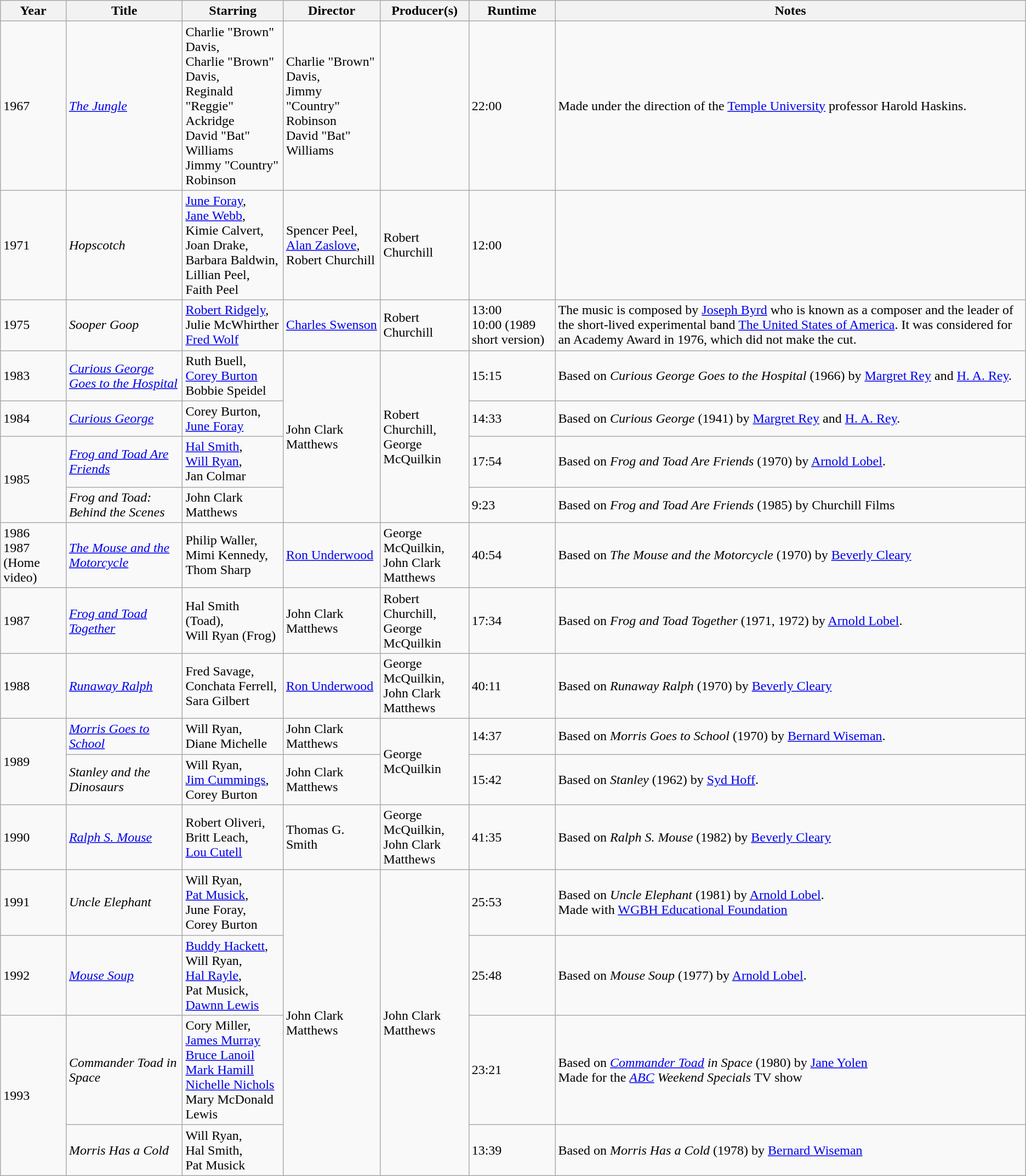<table class="wikitable">
<tr>
<th>Year</th>
<th>Title</th>
<th>Starring</th>
<th>Director</th>
<th>Producer(s)</th>
<th>Runtime</th>
<th>Notes</th>
</tr>
<tr>
<td>1967</td>
<td><em><a href='#'>The Jungle</a></em></td>
<td>Charlie "Brown" Davis,<br>Charlie "Brown" Davis,<br>Reginald "Reggie" Ackridge<br>David "Bat" Williams<br>Jimmy "Country" Robinson </td>
<td>Charlie "Brown" Davis,<br>Jimmy "Country" Robinson<br>David "Bat" Williams</td>
<td></td>
<td>22:00</td>
<td>Made under the direction of the <a href='#'>Temple University</a> professor Harold Haskins.</td>
</tr>
<tr>
<td>1971</td>
<td><em>Hopscotch</em></td>
<td><a href='#'>June Foray</a>,<br><a href='#'>Jane Webb</a>,<br>Kimie Calvert,<br>Joan Drake,<br>Barbara Baldwin,<br>Lillian Peel,<br>Faith Peel</td>
<td>Spencer Peel,<br><a href='#'>Alan Zaslove</a>,<br>Robert Churchill</td>
<td>Robert Churchill</td>
<td>12:00</td>
<td></td>
</tr>
<tr>
<td>1975</td>
<td><em>Sooper Goop</em></td>
<td><a href='#'>Robert Ridgely</a>,<br>Julie McWhirther<br><a href='#'>Fred Wolf</a></td>
<td><a href='#'>Charles Swenson</a></td>
<td>Robert Churchill</td>
<td>13:00<br>10:00 (1989 short version)</td>
<td>The music is composed by <a href='#'>Joseph Byrd</a> who is known as a composer and the leader of the short-lived experimental band <a href='#'>The United States of America</a>. It was considered for an Academy Award in 1976, which did not make the cut.</td>
</tr>
<tr>
<td>1983</td>
<td><em><a href='#'>Curious George Goes to the Hospital</a></em></td>
<td>Ruth Buell,<br><a href='#'>Corey Burton</a><br>Bobbie Speidel</td>
<td rowspan="4">John Clark Matthews</td>
<td rowspan="4">Robert Churchill,<br>George McQuilkin</td>
<td>15:15</td>
<td>Based on <em>Curious George Goes to the Hospital</em> (1966) by <a href='#'>Margret Rey</a> and <a href='#'>H. A. Rey</a>.</td>
</tr>
<tr>
<td>1984</td>
<td><em><a href='#'>Curious George</a></em></td>
<td>Corey Burton,<br><a href='#'>June Foray</a></td>
<td>14:33</td>
<td>Based on <em>Curious George</em> (1941) by <a href='#'>Margret Rey</a> and <a href='#'>H. A. Rey</a>.</td>
</tr>
<tr>
<td rowspan="2">1985</td>
<td><em><a href='#'>Frog and Toad Are Friends</a></em></td>
<td><a href='#'>Hal Smith</a>,<br><a href='#'>Will Ryan</a>,<br>Jan Colmar</td>
<td>17:54</td>
<td>Based on <em>Frog and Toad Are Friends</em> (1970) by <a href='#'>Arnold Lobel</a>.</td>
</tr>
<tr>
<td><em>Frog and Toad: Behind the Scenes</em></td>
<td>John Clark Matthews</td>
<td>9:23</td>
<td>Based on <em>Frog and Toad Are Friends</em> (1985) by Churchill Films</td>
</tr>
<tr>
<td>1986<br>1987 (Home video)</td>
<td><em><a href='#'>The Mouse and the Motorcycle</a></em></td>
<td>Philip Waller,<br>Mimi Kennedy,<br>Thom Sharp</td>
<td><a href='#'>Ron Underwood</a></td>
<td>George McQuilkin,<br>John Clark Matthews</td>
<td>40:54</td>
<td>Based on <em>The Mouse and the Motorcycle</em> (1970) by <a href='#'>Beverly Cleary</a></td>
</tr>
<tr>
<td>1987</td>
<td><em><a href='#'>Frog and Toad Together</a></em></td>
<td>Hal Smith (Toad),<br>Will Ryan (Frog)</td>
<td>John Clark Matthews</td>
<td>Robert Churchill,<br>George McQuilkin</td>
<td>17:34</td>
<td>Based on <em>Frog and Toad Together</em> (1971, 1972) by <a href='#'>Arnold Lobel</a>.</td>
</tr>
<tr>
<td>1988</td>
<td><em><a href='#'>Runaway Ralph</a></em></td>
<td>Fred Savage,<br>Conchata Ferrell,<br>Sara Gilbert</td>
<td><a href='#'>Ron Underwood</a></td>
<td>George McQuilkin,<br>John Clark Matthews</td>
<td>40:11</td>
<td>Based on <em>Runaway Ralph</em> (1970) by <a href='#'>Beverly Cleary</a></td>
</tr>
<tr>
<td rowspan="2">1989</td>
<td><em><a href='#'>Morris Goes to School</a></em></td>
<td>Will Ryan,<br>Diane Michelle</td>
<td>John Clark Matthews</td>
<td rowspan="2">George McQuilkin</td>
<td>14:37</td>
<td>Based on <em>Morris Goes to School</em> (1970) by <a href='#'>Bernard Wiseman</a>.</td>
</tr>
<tr>
<td><em>Stanley and the Dinosaurs</em></td>
<td>Will Ryan,<br><a href='#'>Jim Cummings</a>,<br>Corey Burton</td>
<td>John Clark Matthews</td>
<td>15:42</td>
<td>Based on <em>Stanley</em> (1962) by <a href='#'>Syd Hoff</a>.</td>
</tr>
<tr>
<td>1990</td>
<td><em><a href='#'>Ralph S. Mouse</a></em></td>
<td>Robert Oliveri,<br>Britt Leach,<br><a href='#'>Lou Cutell</a></td>
<td>Thomas G. Smith</td>
<td>George McQuilkin,<br>John Clark Matthews</td>
<td>41:35</td>
<td>Based on <em>Ralph S. Mouse</em> (1982) by <a href='#'>Beverly Cleary</a></td>
</tr>
<tr>
<td>1991</td>
<td><em>Uncle Elephant</em></td>
<td>Will Ryan,<br><a href='#'>Pat Musick</a>,<br>June Foray,<br>Corey Burton </td>
<td rowspan="4">John Clark Matthews</td>
<td rowspan="4">John Clark Matthews</td>
<td>25:53</td>
<td>Based on <em>Uncle Elephant</em> (1981) by <a href='#'>Arnold Lobel</a>.<br>Made with <a href='#'>WGBH Educational Foundation</a></td>
</tr>
<tr>
<td>1992</td>
<td><em><a href='#'>Mouse Soup</a></em></td>
<td><a href='#'>Buddy Hackett</a>,<br>Will Ryan,<br><a href='#'>Hal Rayle</a>,<br>Pat Musick,<br><a href='#'>Dawnn Lewis</a></td>
<td>25:48</td>
<td>Based on <em>Mouse Soup</em> (1977) by <a href='#'>Arnold Lobel</a>.</td>
</tr>
<tr>
<td rowspan="2">1993</td>
<td><em>Commander Toad in Space</em></td>
<td>Cory Miller,<br><a href='#'>James Murray</a><br><a href='#'>Bruce Lanoil</a><br><a href='#'>Mark Hamill</a><br><a href='#'>Nichelle Nichols</a><br>Mary McDonald Lewis </td>
<td>23:21</td>
<td>Based on <em><a href='#'>Commander Toad</a> in Space</em> (1980) by <a href='#'>Jane Yolen</a><br>Made for the <em><a href='#'>ABC</a> Weekend Specials</em> TV show</td>
</tr>
<tr>
<td><em>Morris Has a Cold</em></td>
<td>Will Ryan,<br>Hal Smith,<br>Pat Musick </td>
<td>13:39</td>
<td>Based on <em>Morris Has a Cold</em> (1978) by <a href='#'>Bernard Wiseman</a></td>
</tr>
</table>
